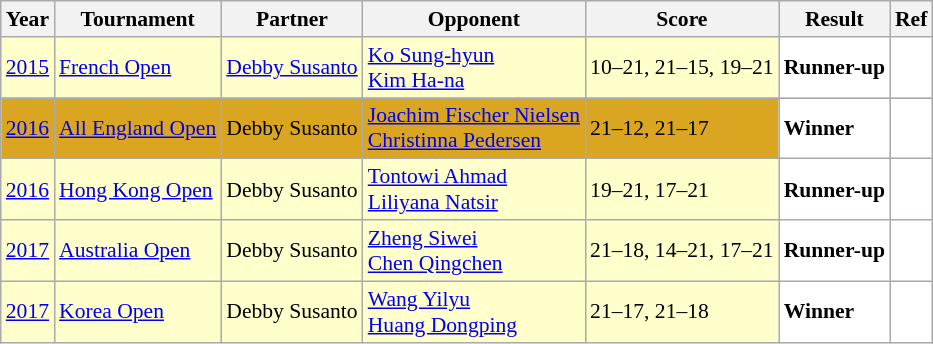<table class="sortable wikitable" style="font-size: 90%">
<tr>
<th>Year</th>
<th>Tournament</th>
<th>Partner</th>
<th>Opponent</th>
<th>Score</th>
<th>Result</th>
<th>Ref</th>
</tr>
<tr style="background:#FFFFCC">
<td align="center"><a href='#'>2015</a></td>
<td align="left"><a href='#'>French Open</a></td>
<td align="left"> <a href='#'>Debby Susanto</a></td>
<td align="left"> <a href='#'>Ko Sung-hyun</a><br> <a href='#'>Kim Ha-na</a></td>
<td align="left">10–21, 21–15, 19–21</td>
<td style="text-align:left; background:white"> <strong>Runner-up</strong></td>
<td style="text-align:center; background:white"></td>
</tr>
<tr style="background:#DAA520">
<td align="center"><a href='#'>2016</a></td>
<td align="left"><a href='#'>All England Open</a></td>
<td align="left"> Debby Susanto</td>
<td align="left"> <a href='#'>Joachim Fischer Nielsen</a><br> <a href='#'>Christinna Pedersen</a></td>
<td align="left">21–12, 21–17</td>
<td style="text-align:left; background:white"> <strong>Winner</strong></td>
<td style="text-align:center; background:white"></td>
</tr>
<tr style="background:#FFFFCC">
<td align="center"><a href='#'>2016</a></td>
<td align="left"><a href='#'>Hong Kong Open</a></td>
<td align="left"> Debby Susanto</td>
<td align="left"> <a href='#'>Tontowi Ahmad</a><br> <a href='#'>Liliyana Natsir</a></td>
<td align="left">19–21, 17–21</td>
<td style="text-align:left; background:white"> <strong>Runner-up</strong></td>
<td style="text-align:center; background:white"></td>
</tr>
<tr style="background:#FFFFCC">
<td align="center"><a href='#'>2017</a></td>
<td align="left"><a href='#'>Australia Open</a></td>
<td align="left"> Debby Susanto</td>
<td align="left"> <a href='#'>Zheng Siwei</a><br> <a href='#'>Chen Qingchen</a></td>
<td align="left">21–18, 14–21, 17–21</td>
<td style="text-align:left; background:white"> <strong>Runner-up</strong></td>
<td style="text-align:center; background:white"></td>
</tr>
<tr style="background:#FFFFCC">
<td align="center"><a href='#'>2017</a></td>
<td align="left"><a href='#'>Korea Open</a></td>
<td align="left"> Debby Susanto</td>
<td align="left"> <a href='#'>Wang Yilyu</a><br> <a href='#'>Huang Dongping</a></td>
<td align="left">21–17, 21–18</td>
<td style="text-align:left; background:white"> <strong>Winner</strong></td>
<td style="text-align:center; background:white"></td>
</tr>
</table>
